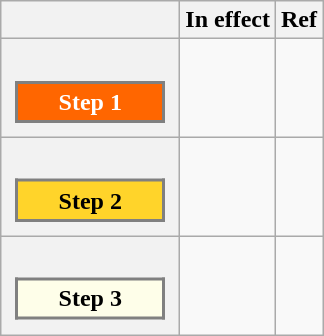<table class="wikitable">
<tr>
<th></th>
<th>In effect</th>
<th>Ref</th>
</tr>
<tr>
<th><br><table class="wikitable" style="width:100px; border:2px solid gray; margin:6px;">
<tr>
<th style="background: #ff6600ff; color: white;">Step 1</th>
</tr>
</table>
</th>
<td></td>
<td></td>
</tr>
<tr>
<th><br><table class="wikitable" style="width:100px; border:2px solid gray; margin:6px;">
<tr>
<th style="background: #ffd42aff;">Step 2</th>
</tr>
</table>
</th>
<td></td>
<td></td>
</tr>
<tr>
<th><br><table class="wikitable" style="width:100px; border:2px solid gray; margin:6px;">
<tr>
<th style="background: #fefee9ff;">Step 3</th>
</tr>
</table>
</th>
<td></td>
<td></td>
</tr>
</table>
